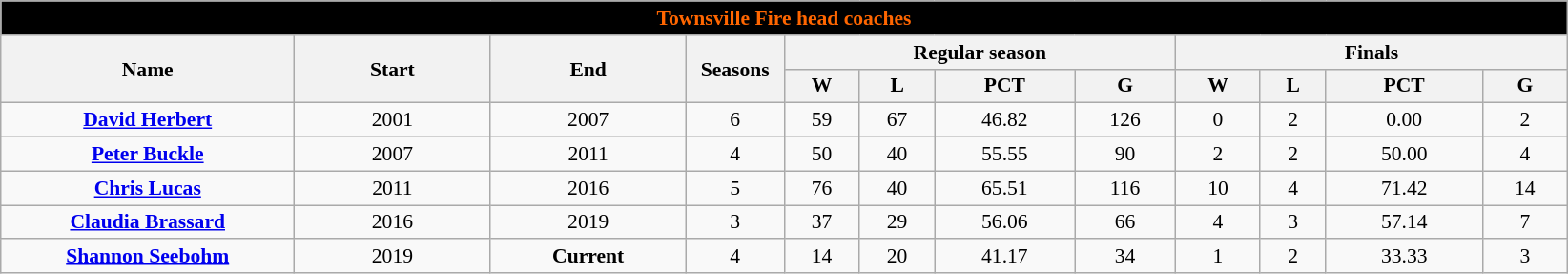<table class="wikitable"  style="clear:both; margin:1.5em auto; text-align:center; font-size:90%">
<tr>
<th colspan=12  style="background:black; color:#FF6600">Townsville Fire head coaches</th>
</tr>
<tr>
<th style="width:15%;" rowspan=2>Name</th>
<th style="width:10%;" rowspan=2>Start</th>
<th style="width:10%;" rowspan=2>End</th>
<th style="width:5%;" rowspan=2>Seasons</th>
<th style="width:20%;" colspan=4>Regular season</th>
<th style="width:20%;" colspan=4>Finals</th>
</tr>
<tr>
<th>W</th>
<th>L</th>
<th>PCT</th>
<th>G</th>
<th>W</th>
<th>L</th>
<th>PCT</th>
<th>G</th>
</tr>
<tr>
<td><strong><a href='#'>David Herbert</a></strong></td>
<td>2001</td>
<td>2007</td>
<td>6</td>
<td>59</td>
<td>67</td>
<td>46.82</td>
<td>126</td>
<td>0</td>
<td>2</td>
<td>0.00</td>
<td>2</td>
</tr>
<tr>
<td><strong><a href='#'>Peter Buckle</a></strong></td>
<td>2007</td>
<td>2011</td>
<td>4</td>
<td>50</td>
<td>40</td>
<td>55.55</td>
<td>90</td>
<td>2</td>
<td>2</td>
<td>50.00</td>
<td>4</td>
</tr>
<tr>
<td><strong><a href='#'>Chris Lucas</a></strong></td>
<td>2011</td>
<td>2016</td>
<td>5</td>
<td>76</td>
<td>40</td>
<td>65.51</td>
<td>116</td>
<td>10</td>
<td>4</td>
<td>71.42</td>
<td>14</td>
</tr>
<tr>
<td><strong><a href='#'>Claudia Brassard</a></strong></td>
<td>2016</td>
<td>2019</td>
<td>3</td>
<td>37</td>
<td>29</td>
<td>56.06</td>
<td>66</td>
<td>4</td>
<td>3</td>
<td>57.14</td>
<td>7</td>
</tr>
<tr>
<td><strong><a href='#'>Shannon Seebohm</a></strong></td>
<td>2019</td>
<td><strong>Current</strong></td>
<td>4</td>
<td>14</td>
<td>20</td>
<td>41.17</td>
<td>34</td>
<td>1</td>
<td>2</td>
<td>33.33</td>
<td>3</td>
</tr>
</table>
